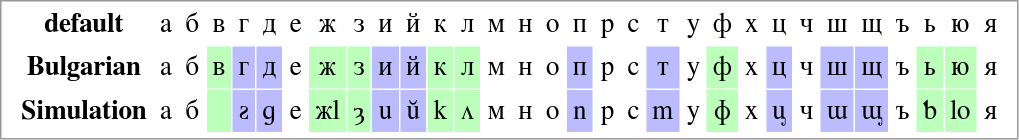<table border=0 cellpadding=4 cellspacing=1 style="padding:0 .5em .2em; border:1px solid #999; margin:1em 0;">
<tr style="font-family:Vollkorn,FreeSerif,Cambria,'Times New Roman','Nimbus Roman No9 L','Century Schoolbook L','Trebuchet MS','URW Bookman L','URW Chancery L','URW Palladio L',Teams,serif; font-size:large; text-align:center; " lang="ru">
<th lang="en">default</th>
<td>а</td>
<td>б</td>
<td>в</td>
<td>г</td>
<td>д</td>
<td>е</td>
<td>ж</td>
<td>з</td>
<td>и</td>
<td>й</td>
<td>к</td>
<td>л</td>
<td>м</td>
<td>н</td>
<td>о</td>
<td>п</td>
<td>р</td>
<td>с</td>
<td>т</td>
<td>у</td>
<td>ф</td>
<td>х</td>
<td>ц</td>
<td>ч</td>
<td>ш</td>
<td>щ</td>
<td>ъ</td>
<td>ь</td>
<td>ю</td>
<td>я</td>
</tr>
<tr style="font-family:Vollkorn,FreeSerif,Cambria,'Times New Roman','Nimbus Roman No9 L','Century Schoolbook L','Trebuchet MS','URW Bookman L','URW Chancery L','URW Palladio L',Teams,serif; font-size:large; text-align:center; " lang="bg">
<th lang="en">Bulgarian</th>
<td>а</td>
<td>б</td>
<td style="background:#BFB">в</td>
<td style="background:#BBF">г</td>
<td style="background:#BBF">д</td>
<td>е</td>
<td style="background:#BFB">ж</td>
<td style="background:#BFB">з</td>
<td style="background:#BBF">и</td>
<td style="background:#BBF">й</td>
<td style="background:#BFB">к</td>
<td style="background:#BFB">л</td>
<td>м</td>
<td>н</td>
<td>о</td>
<td style="background:#BBF">п</td>
<td>р</td>
<td>с</td>
<td style="background:#BBF">т</td>
<td>у</td>
<td style="background:#BFB">ф</td>
<td>х</td>
<td style="background:#BBF">ц</td>
<td>ч</td>
<td style="background:#BBF">ш</td>
<td style="background:#BBF">щ</td>
<td>ъ</td>
<td style="background:#BFB">ь</td>
<td style="background:#BFB">ю</td>
<td>я</td>
</tr>
<tr style="font-family:Vollkorn,FreeSerif,Cambria,'Times New Roman','Nimbus Roman No9 L','Century Schoolbook L','Trebuchet MS','URW Bookman L','URW Chancery L','URW Palladio L',Teams,serif; font-size:large; text-align:center; " lang="ru">
<th lang="en">Simulation</th>
<td>а</td>
<td>б</td>
<td style="background:#BFB"></td>
<td style="background:#BBF">ƨ</td>
<td style="background:#BBF">ɡ</td>
<td>е</td>
<td style="background:#BFB"><span>ж<span><span>l</span></span></span></td>
<td style="background:#BFB">ȝ</td>
<td style="background:#BBF">u</td>
<td style="background:#BBF">ŭ</td>
<td style="background:#BFB">k</td>
<td style="background:#BFB">ʌ</td>
<td>м</td>
<td>н</td>
<td>o</td>
<td style="background:#BBF">n</td>
<td>р</td>
<td>с</td>
<td style="background:#BBF">m</td>
<td>у</td>
<td style="background:#BFB">ɸ</td>
<td>х</td>
<td style="background:#BBF">u̡</td>
<td>ч</td>
<td style="background:#BBF">ɯ</td>
<td style="background:#BBF">ɯ̡</td>
<td>ъ</td>
<td style="background:#BFB">ƅ</td>
<td style="background:#BFB">lo</td>
<td>я</td>
</tr>
</table>
